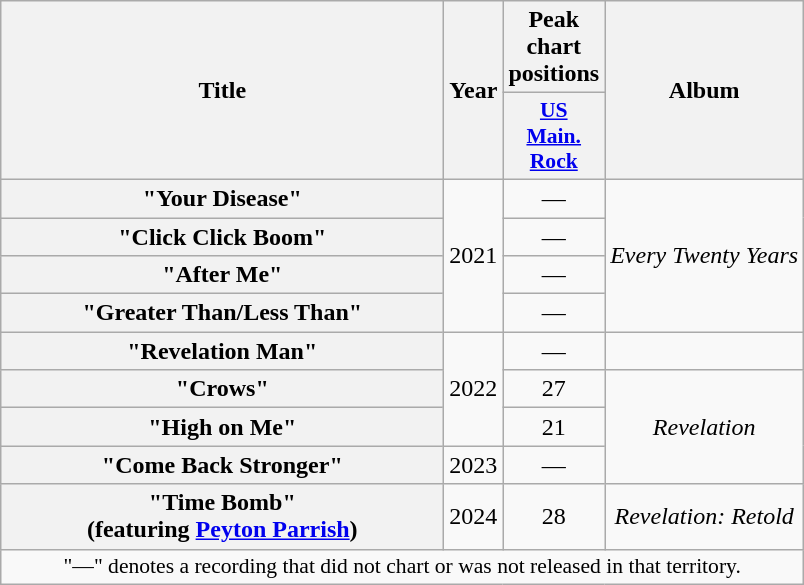<table class="wikitable plainrowheaders" style="text-align:center;">
<tr>
<th scope="col" rowspan="2" style="width:18em;">Title</th>
<th scope="col" rowspan="2">Year</th>
<th scope="col" colspan="1">Peak chart positions</th>
<th scope="col" rowspan="2">Album</th>
</tr>
<tr>
<th scope="col" style="width:3em;font-size:90%;"><a href='#'>US<br>Main.<br>Rock</a><br></th>
</tr>
<tr>
<th scope="row">"Your Disease"</th>
<td rowspan="4">2021</td>
<td>—</td>
<td rowspan="4"><em>Every Twenty Years</em></td>
</tr>
<tr>
<th scope="row">"Click Click Boom"</th>
<td>—</td>
</tr>
<tr>
<th scope="row">"After Me"</th>
<td>—</td>
</tr>
<tr>
<th scope="row">"Greater Than/Less Than"</th>
<td>—</td>
</tr>
<tr>
<th scope="row">"Revelation Man"</th>
<td rowspan="3">2022</td>
<td>—</td>
<td></td>
</tr>
<tr>
<th scope="row">"Crows"</th>
<td>27</td>
<td rowspan="3"><em>Revelation</em></td>
</tr>
<tr>
<th scope="row">"High on Me"</th>
<td>21</td>
</tr>
<tr>
<th scope="row">"Come Back Stronger"</th>
<td>2023</td>
<td>—</td>
</tr>
<tr>
<th scope="row">"Time Bomb"<br><span>(featuring <a href='#'>Peyton Parrish</a>)</span></th>
<td>2024</td>
<td>28</td>
<td><em>Revelation: Retold</em></td>
</tr>
<tr>
<td colspan="14" style="font-size:90%">"—" denotes a recording that did not chart or was not released in that territory.</td>
</tr>
</table>
